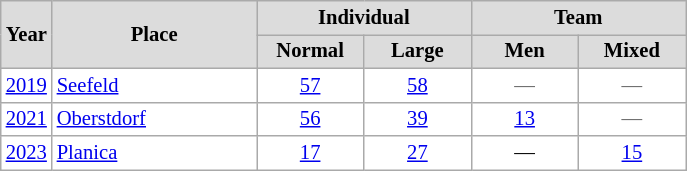<table class="wikitable plainrowheaders" style="background:#fff; font-size:86%; line-height:16px; border:gray solid 1px; border-collapse:collapse;">
<tr style="background:#ccc; text-align:center;">
<th scope="col" rowspan="2" style="background:#dcdcdc; width:25px;">Year</th>
<th scope="col" rowspan="2" style="background:#dcdcdc; width:130px;">Place</th>
<th scope="col" colspan="2" style="background:#dcdcdc; width:130px;">Individual</th>
<th scope="col" colspan="2" style="background:#dcdcdc; width:130px;">Team</th>
</tr>
<tr>
<th scope="col" style="background:#dcdcdc; width:65px;">Normal</th>
<th scope="col" style="background:#dcdcdc; width:65px;">Large</th>
<th scope="col" style="background:#dcdcdc; width:65px;">Men</th>
<th scope="col" style="background:#dcdcdc; width:65px;">Mixed</th>
</tr>
<tr>
<td><a href='#'>2019</a></td>
<td style="text-align:left;"> <a href='#'>Seefeld</a></td>
<td align=center><a href='#'>57</a></td>
<td align=center><a href='#'>58</a></td>
<td align=center style=color:#696969>—</td>
<td align=center style=color:#696969>—</td>
</tr>
<tr>
<td><a href='#'>2021</a></td>
<td style="text-align:left;"> <a href='#'>Oberstdorf</a></td>
<td align=center><a href='#'>56</a></td>
<td align=center><a href='#'>39</a></td>
<td align=center><a href='#'>13</a></td>
<td align=center style=color:#696969>—</td>
</tr>
<tr>
<td><a href='#'>2023</a></td>
<td> <a href='#'>Planica</a></td>
<td align=center><a href='#'>17</a></td>
<td align=center><a href='#'>27</a></td>
<td align=center>—</td>
<td align=center><a href='#'>15</a></td>
</tr>
</table>
